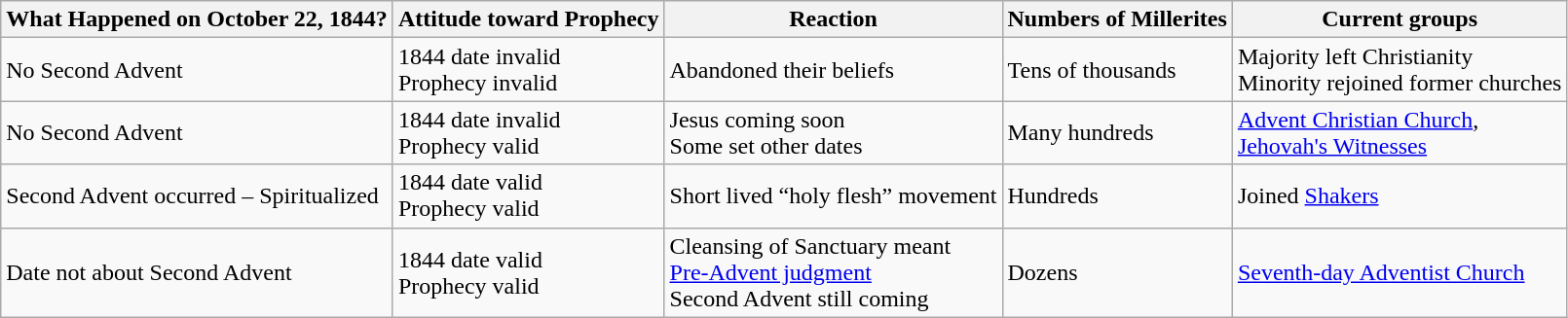<table class="wikitable">
<tr>
<th scope="col">What Happened on October 22, 1844?</th>
<th scope="col">Attitude toward Prophecy</th>
<th scope="col">Reaction</th>
<th scope="col">Numbers of Millerites</th>
<th scope="col">Current groups</th>
</tr>
<tr>
<td>No Second Advent</td>
<td>1844 date invalid<br>Prophecy invalid</td>
<td>Abandoned their beliefs</td>
<td>Tens of thousands</td>
<td>Majority left Christianity<br>Minority rejoined former churches</td>
</tr>
<tr>
<td>No Second Advent</td>
<td>1844 date invalid<br>Prophecy valid</td>
<td>Jesus coming soon<br>Some set other dates</td>
<td>Many hundreds</td>
<td><a href='#'>Advent Christian Church</a>,<br><a href='#'>Jehovah's Witnesses</a></td>
</tr>
<tr>
<td>Second Advent occurred – Spiritualized</td>
<td>1844 date valid<br>Prophecy valid</td>
<td>Short lived “holy flesh” movement</td>
<td>Hundreds</td>
<td>Joined <a href='#'>Shakers</a></td>
</tr>
<tr>
<td>Date not about Second Advent</td>
<td>1844 date valid<br>Prophecy valid</td>
<td>Cleansing of Sanctuary meant<br><a href='#'>Pre-Advent judgment</a><br>Second Advent still coming</td>
<td>Dozens</td>
<td><a href='#'>Seventh-day Adventist Church</a></td>
</tr>
</table>
